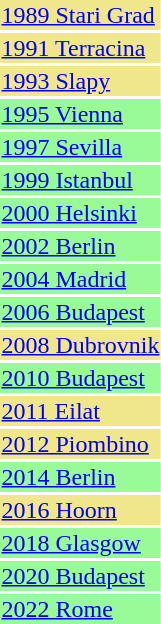<table>
<tr>
<td bgcolor=khaki><a href='#'>1989 Stari Grad</a></td>
<td></td>
<td></td>
<td></td>
</tr>
<tr>
<td bgcolor=khaki><a href='#'>1991 Terracina</a></td>
<td></td>
<td></td>
<td></td>
</tr>
<tr>
<td bgcolor=khaki><a href='#'>1993 Slapy</a></td>
<td></td>
<td></td>
<td></td>
</tr>
<tr>
<td bgcolor=palegreen><a href='#'>1995 Vienna</a></td>
<td></td>
<td></td>
<td></td>
</tr>
<tr>
<td bgcolor=palegreen><a href='#'>1997 Sevilla</a></td>
<td></td>
<td></td>
<td></td>
</tr>
<tr>
<td bgcolor=palegreen><a href='#'>1999 Istanbul</a></td>
<td></td>
<td></td>
<td></td>
</tr>
<tr>
<td bgcolor=palegreen><a href='#'>2000 Helsinki</a></td>
<td></td>
<td></td>
<td></td>
</tr>
<tr>
<td bgcolor=palegreen><a href='#'>2002 Berlin</a></td>
<td></td>
<td></td>
<td></td>
</tr>
<tr>
<td bgcolor=palegreen><a href='#'>2004 Madrid</a></td>
<td></td>
<td></td>
<td></td>
</tr>
<tr>
<td bgcolor=palegreen><a href='#'>2006 Budapest</a></td>
<td></td>
<td></td>
<td><br></td>
</tr>
<tr>
<td bgcolor=khaki><a href='#'>2008 Dubrovnik</a></td>
<td></td>
<td></td>
<td></td>
</tr>
<tr>
<td bgcolor=palegreen><a href='#'>2010 Budapest</a></td>
<td></td>
<td></td>
<td></td>
</tr>
<tr>
<td bgcolor=khaki><a href='#'>2011 Eilat</a></td>
<td></td>
<td></td>
<td></td>
</tr>
<tr>
<td bgcolor=khaki><a href='#'>2012 Piombino</a></td>
<td></td>
<td></td>
<td></td>
</tr>
<tr>
<td bgcolor=palegreen><a href='#'>2014 Berlin</a></td>
<td></td>
<td></td>
<td></td>
</tr>
<tr>
<td bgcolor=khaki><a href='#'>2016 Hoorn</a></td>
<td></td>
<td></td>
<td></td>
</tr>
<tr>
<td bgcolor=palegreen><a href='#'>2018 Glasgow</a></td>
<td></td>
<td></td>
<td></td>
</tr>
<tr>
<td bgcolor=palegreen><a href='#'>2020 Budapest</a></td>
<td></td>
<td></td>
<td></td>
</tr>
<tr>
<td bgcolor=palegreen><a href='#'>2022 Rome</a></td>
<td></td>
<td></td>
<td></td>
</tr>
</table>
